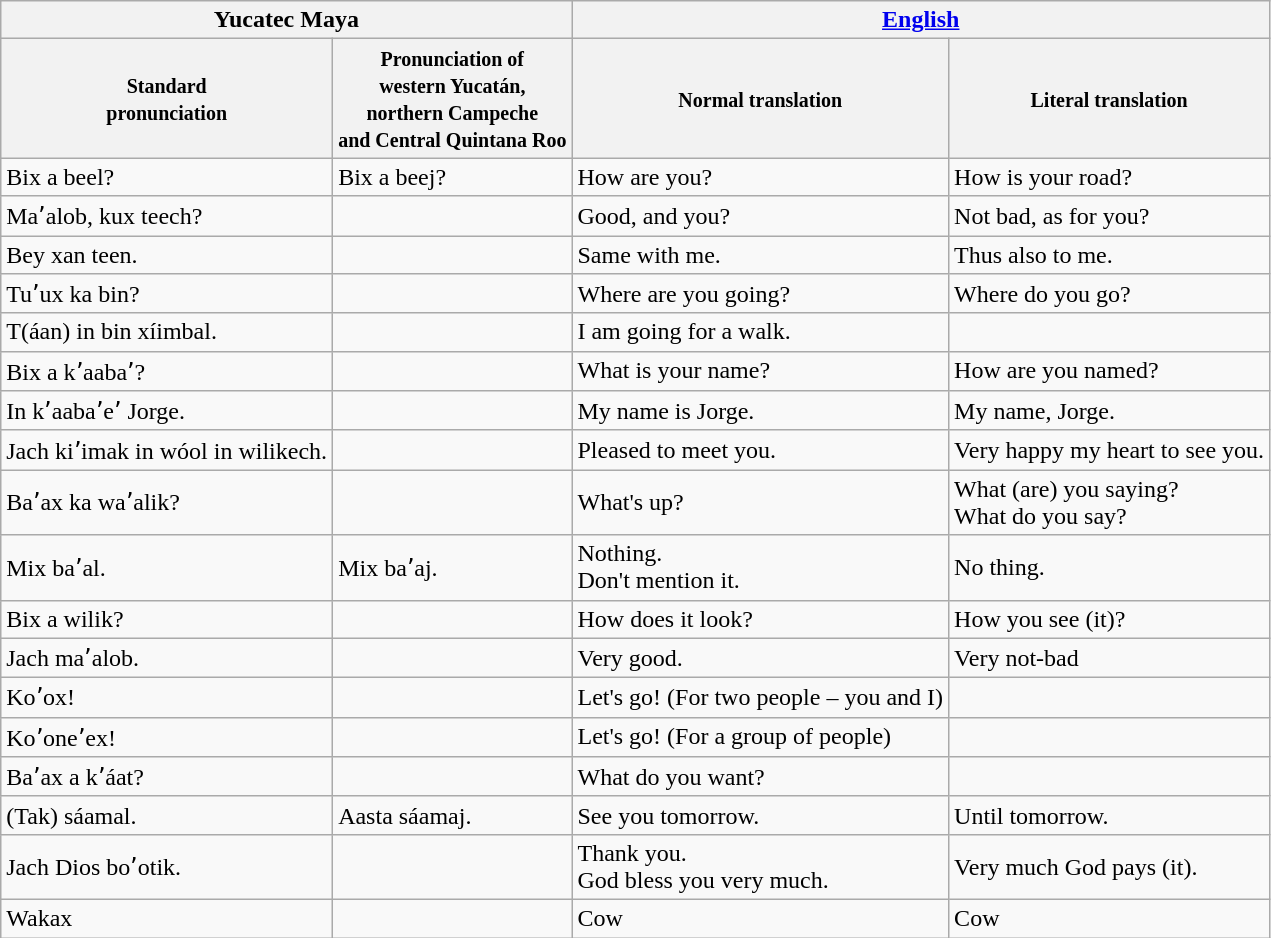<table class="wikitable">
<tr>
<th colspan="2">Yucatec Maya</th>
<th colspan="2"><a href='#'>English</a></th>
</tr>
<tr>
<th><small>Standard<br>pronunciation</small></th>
<th><small>Pronunciation of<br>western Yucatán,<br>northern Campeche<br> and Central Quintana Roo</small></th>
<th><small>Normal translation</small></th>
<th><small>Literal translation</small></th>
</tr>
<tr>
<td>Bix a beel?</td>
<td>Bix a beej?</td>
<td>How are you?</td>
<td>How is your road?</td>
</tr>
<tr>
<td>Maʼalob, kux teech?</td>
<td></td>
<td>Good, and you?</td>
<td>Not bad, as for you?</td>
</tr>
<tr>
<td>Bey xan teen.</td>
<td></td>
<td>Same with me.</td>
<td>Thus also to me.</td>
</tr>
<tr>
<td>Tuʼux ka bin?</td>
<td></td>
<td>Where are you going?</td>
<td>Where do you go?</td>
</tr>
<tr>
<td>T(áan) in bin xíimbal.</td>
<td></td>
<td>I am going for a walk.</td>
<td></td>
</tr>
<tr>
<td>Bix a kʼaabaʼ?</td>
<td></td>
<td>What is your name?</td>
<td>How are you named?</td>
</tr>
<tr>
<td>In kʼaabaʼeʼ Jorge.</td>
<td></td>
<td>My name is Jorge.</td>
<td>My name, Jorge.</td>
</tr>
<tr>
<td>Jach kiʼimak in wóol in wilikech.</td>
<td></td>
<td>Pleased to meet you.</td>
<td>Very happy my heart to see you.</td>
</tr>
<tr>
<td>Baʼax ka waʼalik?</td>
<td></td>
<td>What's up?</td>
<td>What (are) you saying?<br>What do you say?</td>
</tr>
<tr>
<td>Mix baʼal.</td>
<td>Mix baʼaj.</td>
<td>Nothing.<br>Don't mention it.</td>
<td>No thing.</td>
</tr>
<tr>
<td>Bix a wilik?</td>
<td></td>
<td>How does it look?</td>
<td>How you see (it)?</td>
</tr>
<tr>
<td>Jach maʼalob.</td>
<td></td>
<td>Very good.</td>
<td>Very not-bad</td>
</tr>
<tr>
<td>Koʼox!</td>
<td></td>
<td>Let's go! (For two people – you and I)</td>
<td></td>
</tr>
<tr>
<td>Koʼoneʼex!</td>
<td></td>
<td>Let's go! (For a group of people)</td>
<td></td>
</tr>
<tr>
<td>Baʼax a kʼáat?</td>
<td></td>
<td>What do you want?</td>
<td></td>
</tr>
<tr>
<td>(Tak) sáamal.</td>
<td>Aasta sáamaj.</td>
<td>See you tomorrow.</td>
<td>Until tomorrow.</td>
</tr>
<tr>
<td>Jach Dios boʼotik.</td>
<td></td>
<td>Thank you.<br>God bless you very much.</td>
<td>Very much God pays (it).</td>
</tr>
<tr>
<td>Wakax</td>
<td></td>
<td>Cow</td>
<td>Cow</td>
</tr>
</table>
